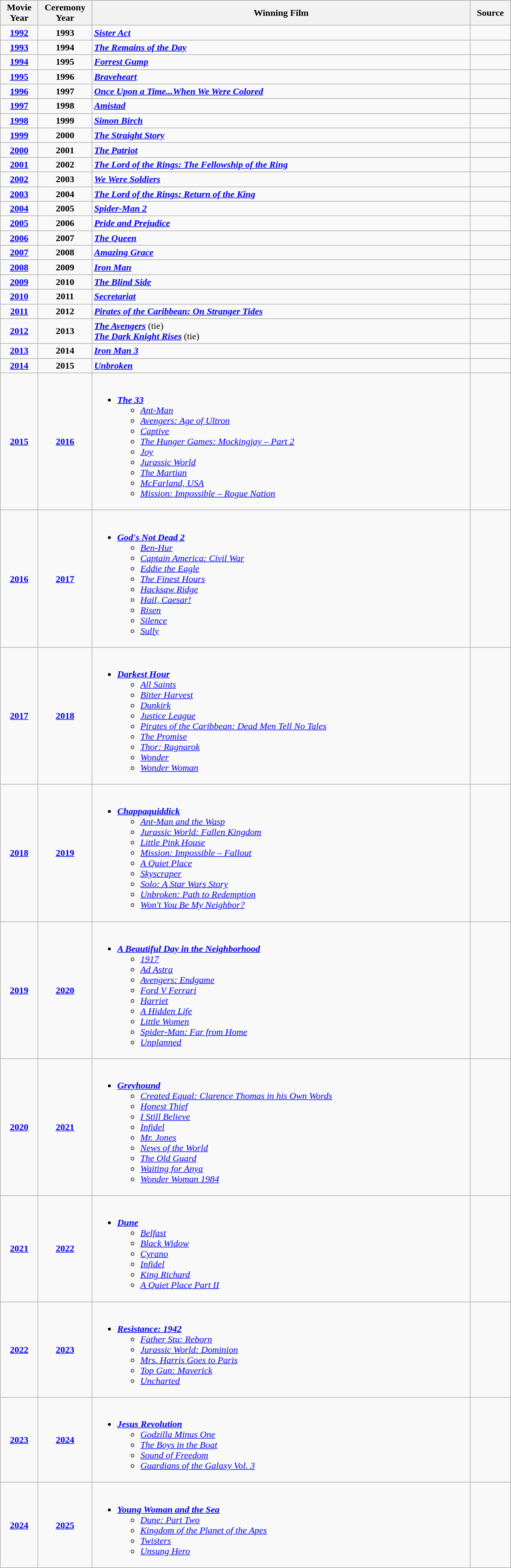<table class="wikitable" style="width:70%">
<tr bgcolor="#bebebe">
<th width="5%">Movie Year</th>
<th width="5%">Ceremony Year</th>
<th width="55%">Winning Film</th>
<th width="5%">Source</th>
</tr>
<tr>
<td style="text-align:center"><strong><a href='#'>1992</a></strong></td>
<td style="text-align:center"><strong>1993</strong></td>
<td><strong><em><a href='#'>Sister Act</a></em></strong></td>
<td style="text-align:center"></td>
</tr>
<tr>
<td style="text-align:center"><strong><a href='#'>1993</a></strong></td>
<td style="text-align:center"><strong>1994</strong></td>
<td><strong><em><a href='#'>The Remains of the Day</a></em></strong></td>
<td style="text-align:center"></td>
</tr>
<tr>
<td style="text-align:center"><strong><a href='#'>1994</a></strong></td>
<td style="text-align:center"><strong>1995</strong></td>
<td><strong><em><a href='#'>Forrest Gump</a></em></strong></td>
<td style="text-align:center"></td>
</tr>
<tr>
<td style="text-align:center"><strong><a href='#'>1995</a></strong></td>
<td style="text-align:center"><strong>1996</strong></td>
<td><strong><em><a href='#'>Braveheart</a></em></strong></td>
<td style="text-align:center"></td>
</tr>
<tr>
<td style="text-align:center"><strong><a href='#'>1996</a></strong></td>
<td style="text-align:center"><strong>1997</strong></td>
<td><strong><em><a href='#'>Once Upon a Time...When We Were Colored</a></em></strong></td>
<td style="text-align:center"></td>
</tr>
<tr>
<td style="text-align:center"><strong><a href='#'>1997</a></strong></td>
<td style="text-align:center"><strong>1998</strong></td>
<td><strong><em><a href='#'>Amistad</a></em></strong></td>
<td style="text-align:center"></td>
</tr>
<tr>
<td style="text-align:center"><strong><a href='#'>1998</a></strong></td>
<td style="text-align:center"><strong>1999</strong></td>
<td><strong><em><a href='#'>Simon Birch</a></em></strong></td>
<td style="text-align:center"></td>
</tr>
<tr>
<td style="text-align:center"><strong><a href='#'>1999</a></strong></td>
<td style="text-align:center"><strong>2000</strong></td>
<td><strong><em><a href='#'>The Straight Story</a></em></strong></td>
<td style="text-align:center"></td>
</tr>
<tr>
<td style="text-align:center"><strong><a href='#'>2000</a></strong></td>
<td style="text-align:center"><strong>2001</strong></td>
<td><strong><em><a href='#'>The Patriot</a></em></strong></td>
<td style="text-align:center"></td>
</tr>
<tr>
<td style="text-align:center"><strong><a href='#'>2001</a></strong></td>
<td style="text-align:center"><strong>2002</strong></td>
<td><strong><em><a href='#'>The Lord of the Rings: The Fellowship of the Ring</a></em></strong></td>
<td style="text-align:center"></td>
</tr>
<tr>
<td style="text-align:center"><strong><a href='#'>2002</a></strong></td>
<td style="text-align:center"><strong>2003</strong></td>
<td><strong><em><a href='#'>We Were Soldiers</a></em></strong></td>
<td style="text-align:center"></td>
</tr>
<tr>
<td style="text-align:center"><strong><a href='#'>2003</a></strong></td>
<td style="text-align:center"><strong>2004</strong></td>
<td><strong><em><a href='#'>The Lord of the Rings: Return of the King</a></em></strong></td>
<td style="text-align:center"></td>
</tr>
<tr>
<td style="text-align:center"><strong><a href='#'>2004</a></strong></td>
<td style="text-align:center"><strong>2005</strong></td>
<td><strong><em><a href='#'>Spider-Man 2</a></em></strong></td>
<td style="text-align:center"></td>
</tr>
<tr>
<td style="text-align:center"><strong><a href='#'>2005</a></strong></td>
<td style="text-align:center"><strong>2006</strong></td>
<td><strong><em><a href='#'>Pride and Prejudice</a></em></strong></td>
<td style="text-align:center"></td>
</tr>
<tr>
<td style="text-align:center"><strong><a href='#'>2006</a></strong></td>
<td style="text-align:center"><strong>2007</strong></td>
<td><strong><em><a href='#'>The Queen</a></em></strong></td>
<td style="text-align:center"></td>
</tr>
<tr>
<td style="text-align:center"><strong><a href='#'>2007</a></strong></td>
<td style="text-align:center"><strong>2008</strong></td>
<td><strong><em><a href='#'>Amazing Grace</a></em></strong></td>
<td style="text-align:center"></td>
</tr>
<tr>
<td style="text-align:center"><strong><a href='#'>2008</a></strong></td>
<td style="text-align:center"><strong>2009</strong></td>
<td><strong><em><a href='#'>Iron Man</a></em></strong></td>
<td style="text-align:center"></td>
</tr>
<tr>
<td style="text-align:center"><strong><a href='#'>2009</a></strong></td>
<td style="text-align:center"><strong>2010</strong></td>
<td><strong><em><a href='#'>The Blind Side</a></em></strong></td>
<td style="text-align:center"></td>
</tr>
<tr>
<td style="text-align:center"><strong><a href='#'>2010</a></strong></td>
<td style="text-align:center"><strong>2011</strong></td>
<td><strong><em><a href='#'>Secretariat</a></em></strong></td>
<td style="text-align:center"></td>
</tr>
<tr>
<td style="text-align:center"><strong><a href='#'>2011</a></strong></td>
<td style="text-align:center"><strong>2012</strong></td>
<td><strong><em><a href='#'>Pirates of the Caribbean: On Stranger Tides</a></em></strong></td>
<td style="text-align:center"></td>
</tr>
<tr>
<td style="text-align:center"><strong><a href='#'>2012</a></strong></td>
<td style="text-align:center"><strong>2013</strong></td>
<td><strong><em><a href='#'>The Avengers</a></em></strong> (tie)<br><strong><em><a href='#'>The Dark Knight Rises</a></em></strong> (tie)</td>
<td style="text-align:center"></td>
</tr>
<tr>
<td style="text-align:center"><strong><a href='#'>2013</a></strong></td>
<td style="text-align:center"><strong>2014</strong></td>
<td><strong><em><a href='#'>Iron Man 3</a></em></strong></td>
<td style="text-align:center"></td>
</tr>
<tr>
<td style="text-align:center"><strong><a href='#'>2014</a></strong></td>
<td style="text-align:center"><strong>2015</strong></td>
<td><strong><em><a href='#'>Unbroken</a></em></strong></td>
<td style="text-align:center"></td>
</tr>
<tr>
<td style="text-align:center"><strong><a href='#'>2015</a></strong></td>
<td style="text-align:center"><strong><a href='#'>2016</a></strong></td>
<td><br><ul><li><strong><em><a href='#'>The 33</a></em></strong><ul><li><em><a href='#'>Ant-Man</a></em></li><li><em><a href='#'>Avengers: Age of Ultron</a></em></li><li><em><a href='#'>Captive</a></em></li><li><em><a href='#'>The Hunger Games: Mockingjay – Part 2</a></em></li><li><em><a href='#'>Joy</a></em></li><li><em><a href='#'>Jurassic World</a></em></li><li><em><a href='#'>The Martian</a></em></li><li><em><a href='#'>McFarland, USA</a></em></li><li><em><a href='#'>Mission: Impossible – Rogue Nation</a></em></li></ul></li></ul></td>
<td style="text-align:center"></td>
</tr>
<tr>
<td style="text-align:center"><strong><a href='#'>2016</a></strong></td>
<td style="text-align:center"><strong><a href='#'>2017</a></strong></td>
<td><br><ul><li><strong><em><a href='#'>God's Not Dead 2</a></em></strong><ul><li><em><a href='#'>Ben-Hur</a></em></li><li><em><a href='#'>Captain America: Civil War</a></em></li><li><em><a href='#'>Eddie the Eagle</a></em></li><li><em><a href='#'>The Finest Hours</a></em></li><li><em><a href='#'>Hacksaw Ridge</a></em></li><li><em><a href='#'>Hail, Caesar!</a></em></li><li><em><a href='#'>Risen</a></em></li><li><em><a href='#'>Silence</a></em></li><li><em><a href='#'>Sully</a></em></li></ul></li></ul></td>
<td style="text-align:center"></td>
</tr>
<tr>
<td style="text-align:center"><strong><a href='#'>2017</a></strong></td>
<td style="text-align:center"><strong><a href='#'>2018</a></strong></td>
<td><br><ul><li><strong><em><a href='#'>Darkest Hour</a></em></strong><ul><li><em><a href='#'>All Saints</a></em></li><li><em><a href='#'>Bitter Harvest</a></em></li><li><em><a href='#'>Dunkirk</a></em></li><li><em><a href='#'>Justice League</a></em></li><li><em><a href='#'>Pirates of the Caribbean: Dead Men Tell No Tales</a></em></li><li><em><a href='#'>The Promise</a></em></li><li><em><a href='#'>Thor: Ragnarok</a></em></li><li><em><a href='#'>Wonder</a></em></li><li><em><a href='#'>Wonder Woman</a></em></li></ul></li></ul></td>
<td style="text-align:center"></td>
</tr>
<tr>
<td style="text-align:center"><strong><a href='#'>2018</a></strong></td>
<td style="text-align:center"><strong><a href='#'>2019</a></strong></td>
<td><br><ul><li><strong><em><a href='#'>Chappaquiddick</a></em></strong><ul><li><em><a href='#'>Ant-Man and the Wasp</a></em></li><li><em><a href='#'>Jurassic World: Fallen Kingdom</a></em></li><li><em><a href='#'>Little Pink House</a></em></li><li><em><a href='#'>Mission: Impossible – Fallout</a></em></li><li><em><a href='#'>A Quiet Place</a></em></li><li><em><a href='#'>Skyscraper</a></em></li><li><em><a href='#'>Solo: A Star Wars Story</a></em></li><li><em><a href='#'>Unbroken: Path to Redemption</a></em></li><li><em><a href='#'>Won't You Be My Neighbor?</a></em></li></ul></li></ul></td>
<td style="text-align:center"></td>
</tr>
<tr>
<td style="text-align:center"><strong><a href='#'>2019</a></strong></td>
<td style="text-align:center"><strong><a href='#'>2020</a></strong></td>
<td><br><ul><li><strong><em><a href='#'>A Beautiful Day in the Neighborhood</a></em></strong><ul><li><em><a href='#'>1917</a></em></li><li><em><a href='#'>Ad Astra</a></em></li><li><em><a href='#'>Avengers: Endgame</a></em></li><li><em><a href='#'>Ford V Ferrari</a></em></li><li><em><a href='#'>Harriet</a></em></li><li><em><a href='#'>A Hidden Life</a></em></li><li><em><a href='#'>Little Women</a></em></li><li><em><a href='#'>Spider-Man: Far from Home</a></em></li><li><em><a href='#'>Unplanned</a></em></li></ul></li></ul></td>
<td style="text-align:center"></td>
</tr>
<tr>
<td style="text-align:center"><strong><a href='#'>2020</a></strong></td>
<td style="text-align:center"><strong><a href='#'>2021</a></strong></td>
<td><br><ul><li><strong><em><a href='#'>Greyhound</a></em></strong><ul><li><em><a href='#'>Created Equal: Clarence Thomas in his Own Words</a></em></li><li><em><a href='#'>Honest Thief</a></em></li><li><em><a href='#'>I Still Believe</a></em></li><li><em><a href='#'>Infidel</a></em></li><li><em><a href='#'>Mr. Jones</a></em></li><li><em><a href='#'>News of the World</a></em></li><li><em><a href='#'>The Old Guard</a></em></li><li><em><a href='#'>Waiting for Anya</a></em></li><li><em><a href='#'>Wonder Woman 1984</a></em></li></ul></li></ul></td>
<td style="text-align:center"></td>
</tr>
<tr>
<td style="text-align:center"><strong><a href='#'>2021</a></strong></td>
<td style="text-align:center"><strong><a href='#'>2022</a></strong></td>
<td><br><ul><li><strong><em><a href='#'>Dune</a></em></strong><ul><li><em><a href='#'>Belfast</a></em></li><li><em><a href='#'>Black Widow</a></em></li><li><em><a href='#'>Cyrano</a></em></li><li><em><a href='#'>Infidel</a></em></li><li><em><a href='#'>King Richard</a></em></li><li><em><a href='#'>A Quiet Place Part II</a></em></li></ul></li></ul></td>
<td style="text-align:center"></td>
</tr>
<tr>
<td style="text-align:center"><strong><a href='#'>2022</a></strong></td>
<td style="text-align:center"><strong><a href='#'>2023</a></strong></td>
<td><br><ul><li><strong><em><a href='#'>Resistance: 1942</a></em></strong><ul><li><em><a href='#'>Father Stu: Reborn</a></em></li><li><em><a href='#'>Jurassic World: Dominion</a></em></li><li><em><a href='#'>Mrs. Harris Goes to Paris</a></em></li><li><em><a href='#'>Top Gun: Maverick</a></em></li><li><em><a href='#'>Uncharted</a></em></li></ul></li></ul></td>
<td style="text-align:center"></td>
</tr>
<tr>
<td style="text-align:center"><strong><a href='#'>2023</a></strong></td>
<td style="text-align:center"><strong><a href='#'>2024</a></strong></td>
<td><br><ul><li><strong><em><a href='#'>Jesus Revolution</a></em></strong><ul><li><em><a href='#'>Godzilla Minus One</a></em></li><li><em><a href='#'>The Boys in the Boat</a></em></li><li><em><a href='#'>Sound of Freedom</a></em></li><li><em><a href='#'>Guardians of the Galaxy Vol. 3</a></em></li></ul></li></ul></td>
<td style="text-align:center"></td>
</tr>
<tr>
<td style="text-align:center"><strong><a href='#'>2024</a></strong></td>
<td style="text-align:center"><strong><a href='#'>2025</a></strong></td>
<td><br><ul><li><strong><em><a href='#'>Young Woman and the Sea</a></em></strong><ul><li><em><a href='#'>Dune: Part Two</a></em></li><li><em><a href='#'>Kingdom of the Planet of the Apes</a></em></li><li><em><a href='#'>Twisters</a></em></li><li><em><a href='#'>Unsung Hero</a></em></li></ul></li></ul></td>
<td style="text-align:center"></td>
</tr>
</table>
